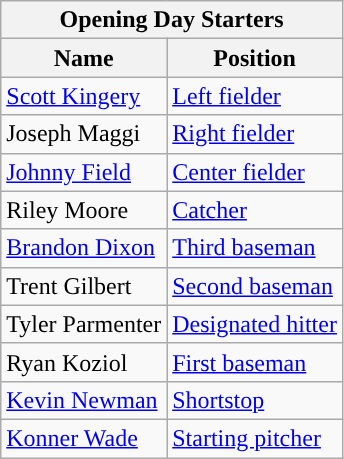<table class="wikitable" style="text-align:left">
<tr>
<th colspan="2">Opening Day Starters</th>
</tr>
<tr>
<th>Name</th>
<th>Position</th>
</tr>
<tr>
<td><a href='#'>Scott Kingery</a></td>
<td><a href='#'>Left fielder</a></td>
</tr>
<tr>
<td>Joseph Maggi</td>
<td><a href='#'>Right fielder</a></td>
</tr>
<tr>
<td><a href='#'>Johnny Field</a></td>
<td><a href='#'>Center fielder</a></td>
</tr>
<tr>
<td>Riley Moore</td>
<td><a href='#'>Catcher</a></td>
</tr>
<tr>
<td><a href='#'>Brandon Dixon</a></td>
<td><a href='#'>Third baseman</a></td>
</tr>
<tr>
<td>Trent Gilbert</td>
<td><a href='#'>Second baseman</a></td>
</tr>
<tr>
<td>Tyler Parmenter</td>
<td><a href='#'>Designated hitter</a></td>
</tr>
<tr>
<td>Ryan Koziol</td>
<td><a href='#'>First baseman</a></td>
</tr>
<tr>
<td><a href='#'>Kevin Newman</a></td>
<td><a href='#'>Shortstop</a></td>
</tr>
<tr>
<td><a href='#'>Konner Wade</a></td>
<td><a href='#'>Starting pitcher</a></td>
</tr>
</table>
